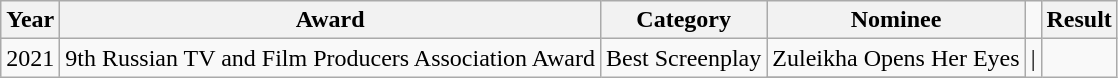<table class="wikitable sortable">
<tr>
<th>Year</th>
<th>Award</th>
<th>Category</th>
<th>Nominee</th>
<td></td>
<th>Result</th>
</tr>
<tr>
<td rowspan="3">2021</td>
<td rowspan="3">9th Russian TV and Film Producers Association Award</td>
<td rowspan="2">Best Screenplay</td>
<td>Zuleikha Opens Her Eyes</td>
<td rowspan="3" style="text-align:center;">| </td>
</tr>
<tr>
</tr>
</table>
